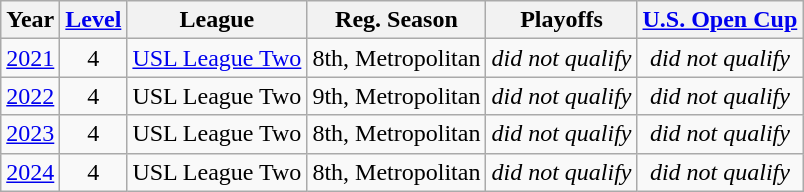<table class="wikitable" style="text-align: center;">
<tr>
<th>Year</th>
<th><a href='#'>Level</a></th>
<th>League</th>
<th>Reg. Season</th>
<th>Playoffs</th>
<th><a href='#'>U.S. Open Cup</a></th>
</tr>
<tr>
<td><a href='#'>2021</a></td>
<td>4</td>
<td><a href='#'>USL League Two</a></td>
<td>8th, Metropolitan</td>
<td><em>did not qualify</em></td>
<td><em>did not qualify</em></td>
</tr>
<tr>
<td><a href='#'>2022</a></td>
<td>4</td>
<td>USL League Two</td>
<td>9th, Metropolitan</td>
<td><em>did not qualify</em></td>
<td><em>did not qualify</em></td>
</tr>
<tr>
<td><a href='#'>2023</a></td>
<td>4</td>
<td>USL League Two</td>
<td>8th, Metropolitan</td>
<td><em>did not qualify</em></td>
<td><em>did not qualify</em></td>
</tr>
<tr>
<td><a href='#'>2024</a></td>
<td>4</td>
<td>USL League Two</td>
<td>8th, Metropolitan</td>
<td><em>did not qualify</em></td>
<td><em>did not qualify</em></td>
</tr>
</table>
